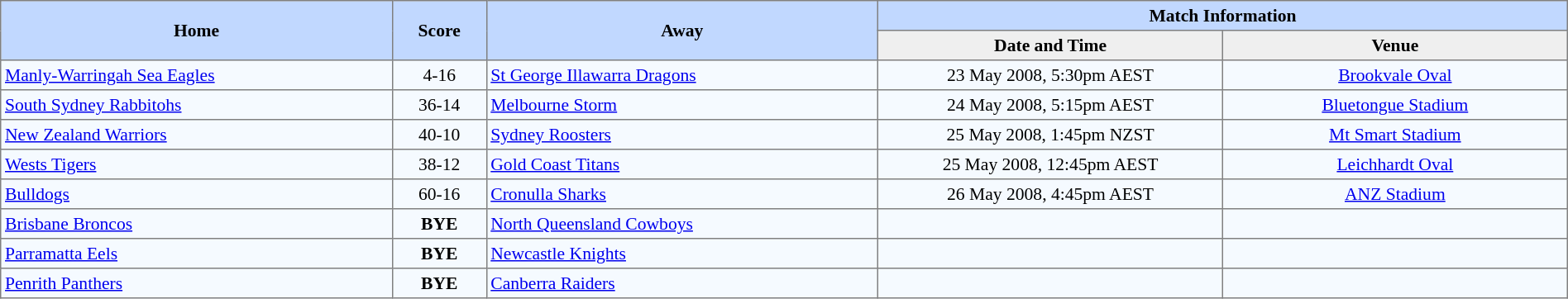<table border=1 style="border-collapse:collapse; font-size:90%;" cellpadding=3 cellspacing=0 width=100%>
<tr bgcolor=#C1D8FF>
<th rowspan=2 width=25%>Home</th>
<th rowspan=2 width=6%>Score</th>
<th rowspan=2 width=25%>Away</th>
<th colspan=6>Match Information</th>
</tr>
<tr bgcolor=#EFEFEF>
<th width=22%>Date and Time</th>
<th width=22%>Venue</th>
</tr>
<tr align=center bgcolor=#F5FAFF>
<td align=left> <a href='#'>Manly-Warringah Sea Eagles</a></td>
<td>4-16</td>
<td align=left> <a href='#'>St George Illawarra Dragons</a></td>
<td>23 May 2008, 5:30pm AEST</td>
<td><a href='#'>Brookvale Oval</a></td>
</tr>
<tr align=center bgcolor=#F5FAFF>
<td align=left> <a href='#'>South Sydney Rabbitohs</a></td>
<td>36-14</td>
<td align=left> <a href='#'>Melbourne Storm</a></td>
<td>24 May 2008, 5:15pm AEST</td>
<td><a href='#'>Bluetongue Stadium</a></td>
</tr>
<tr align=center bgcolor=#F5FAFF>
<td align=left> <a href='#'>New Zealand Warriors</a></td>
<td>40-10</td>
<td align=left> <a href='#'>Sydney Roosters</a></td>
<td>25 May 2008, 1:45pm NZST</td>
<td><a href='#'>Mt Smart Stadium</a></td>
</tr>
<tr align=center bgcolor=#F5FAFF>
<td align=left> <a href='#'>Wests Tigers</a></td>
<td>38-12</td>
<td align=left> <a href='#'>Gold Coast Titans</a></td>
<td>25 May 2008, 12:45pm AEST</td>
<td><a href='#'>Leichhardt Oval</a></td>
</tr>
<tr align=center bgcolor=#F5FAFF>
<td align=left> <a href='#'>Bulldogs</a></td>
<td>60-16</td>
<td align=left> <a href='#'>Cronulla Sharks</a></td>
<td>26 May 2008, 4:45pm AEST</td>
<td><a href='#'>ANZ Stadium</a></td>
</tr>
<tr align=center bgcolor=#F5FAFF>
<td align=left> <a href='#'>Brisbane Broncos</a></td>
<td><strong>BYE</strong></td>
<td align=left> <a href='#'>North Queensland Cowboys</a></td>
<td></td>
<td></td>
</tr>
<tr align=center bgcolor=#F5FAFF>
<td align=left> <a href='#'>Parramatta Eels</a></td>
<td><strong>BYE</strong></td>
<td align=left> <a href='#'>Newcastle Knights</a></td>
<td></td>
<td></td>
</tr>
<tr align=center bgcolor=#F5FAFF>
<td align=left> <a href='#'>Penrith Panthers</a></td>
<td><strong>BYE</strong></td>
<td align=left> <a href='#'>Canberra Raiders</a></td>
<td></td>
<td></td>
</tr>
</table>
